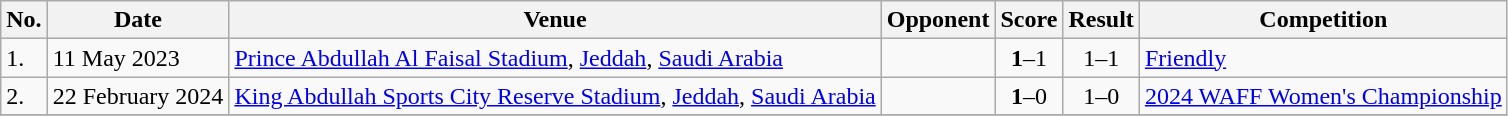<table class="wikitable">
<tr>
<th>No.</th>
<th>Date</th>
<th>Venue</th>
<th>Opponent</th>
<th>Score</th>
<th>Result</th>
<th>Competition</th>
</tr>
<tr>
<td>1.</td>
<td>11 May 2023</td>
<td><a href='#'>Prince Abdullah Al Faisal Stadium</a>, <a href='#'>Jeddah</a>, <a href='#'>Saudi Arabia</a></td>
<td></td>
<td align=center><strong>1</strong>–1</td>
<td align=center>1–1</td>
<td><a href='#'>Friendly</a></td>
</tr>
<tr>
<td>2.</td>
<td>22 February 2024</td>
<td><a href='#'>King Abdullah Sports City Reserve Stadium</a>, <a href='#'>Jeddah</a>, <a href='#'>Saudi Arabia</a></td>
<td></td>
<td align=center><strong>1</strong>–0</td>
<td align=center>1–0</td>
<td><a href='#'>2024 WAFF Women's Championship</a></td>
</tr>
<tr>
</tr>
</table>
